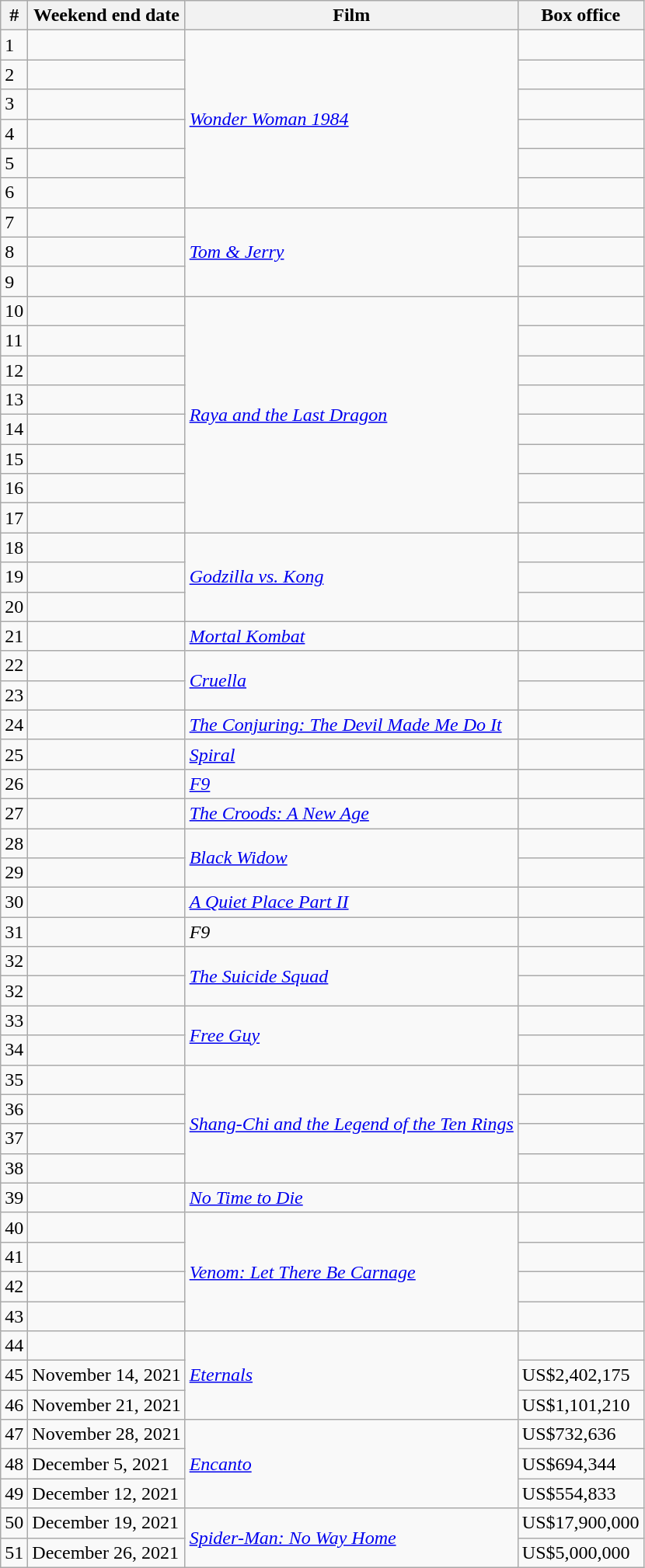<table class="wikitable sortable">
<tr>
<th abbr="Week">#</th>
<th abbr="Date">Weekend end date</th>
<th>Film</th>
<th>Box office</th>
</tr>
<tr>
<td>1</td>
<td></td>
<td rowspan="6"><em><a href='#'>Wonder Woman 1984</a></em></td>
<td></td>
</tr>
<tr>
<td>2</td>
<td></td>
<td></td>
</tr>
<tr>
<td>3</td>
<td></td>
<td></td>
</tr>
<tr>
<td>4</td>
<td></td>
<td></td>
</tr>
<tr>
<td>5</td>
<td></td>
<td></td>
</tr>
<tr>
<td>6</td>
<td></td>
<td></td>
</tr>
<tr>
<td>7</td>
<td></td>
<td rowspan=3><em><a href='#'>Tom & Jerry</a></em></td>
<td></td>
</tr>
<tr>
<td>8</td>
<td></td>
<td></td>
</tr>
<tr>
<td>9</td>
<td></td>
<td></td>
</tr>
<tr>
<td>10</td>
<td></td>
<td rowspan="8"><em><a href='#'>Raya and the Last Dragon</a></em></td>
<td></td>
</tr>
<tr>
<td>11</td>
<td></td>
<td></td>
</tr>
<tr>
<td>12</td>
<td></td>
<td></td>
</tr>
<tr>
<td>13</td>
<td></td>
<td></td>
</tr>
<tr>
<td>14</td>
<td></td>
<td></td>
</tr>
<tr>
<td>15</td>
<td></td>
<td></td>
</tr>
<tr>
<td>16</td>
<td></td>
<td></td>
</tr>
<tr>
<td>17</td>
<td></td>
<td></td>
</tr>
<tr>
<td>18</td>
<td></td>
<td rowspan="3"><em><a href='#'>Godzilla vs. Kong</a></em></td>
<td></td>
</tr>
<tr>
<td>19</td>
<td></td>
<td></td>
</tr>
<tr>
<td>20</td>
<td></td>
<td></td>
</tr>
<tr>
<td>21</td>
<td></td>
<td><em><a href='#'>Mortal Kombat</a></em></td>
<td></td>
</tr>
<tr>
<td>22</td>
<td></td>
<td rowspan="2"><em><a href='#'>Cruella</a></em></td>
<td></td>
</tr>
<tr>
<td>23</td>
<td></td>
<td></td>
</tr>
<tr>
<td>24</td>
<td></td>
<td><em><a href='#'>The Conjuring: The Devil Made Me Do It</a></em></td>
<td></td>
</tr>
<tr>
<td>25</td>
<td></td>
<td><em><a href='#'>Spiral</a></em></td>
<td></td>
</tr>
<tr>
<td>26</td>
<td></td>
<td><em><a href='#'>F9</a></em></td>
<td></td>
</tr>
<tr>
<td>27</td>
<td></td>
<td><em><a href='#'>The Croods: A New Age</a></em></td>
<td></td>
</tr>
<tr>
<td>28</td>
<td></td>
<td rowspan=2><em><a href='#'>Black Widow</a></em></td>
<td></td>
</tr>
<tr>
<td>29</td>
<td></td>
<td></td>
</tr>
<tr>
<td>30</td>
<td></td>
<td><em><a href='#'>A Quiet Place Part II</a></em></td>
<td></td>
</tr>
<tr>
<td>31</td>
<td></td>
<td><em>F9</em></td>
<td></td>
</tr>
<tr>
<td>32</td>
<td></td>
<td rowspan=2><em><a href='#'>The Suicide Squad</a></em></td>
<td></td>
</tr>
<tr>
<td>32</td>
<td></td>
<td></td>
</tr>
<tr>
<td>33</td>
<td></td>
<td rowspan=2><em><a href='#'>Free Guy</a></em></td>
<td></td>
</tr>
<tr>
<td>34</td>
<td></td>
<td></td>
</tr>
<tr>
<td>35</td>
<td></td>
<td rowspan=4><em><a href='#'>Shang-Chi and the Legend of the Ten Rings</a></em></td>
<td></td>
</tr>
<tr>
<td>36</td>
<td></td>
<td></td>
</tr>
<tr>
<td>37</td>
<td></td>
<td></td>
</tr>
<tr>
<td>38</td>
<td></td>
<td></td>
</tr>
<tr>
<td>39</td>
<td></td>
<td><em><a href='#'>No Time to Die</a></em></td>
<td></td>
</tr>
<tr>
<td>40</td>
<td></td>
<td rowspan=4><em><a href='#'>Venom: Let There Be Carnage</a></em></td>
<td></td>
</tr>
<tr>
<td>41</td>
<td></td>
<td></td>
</tr>
<tr>
<td>42</td>
<td></td>
<td></td>
</tr>
<tr>
<td>43</td>
<td></td>
<td></td>
</tr>
<tr>
<td>44</td>
<td></td>
<td rowspan="3"><em><a href='#'>Eternals</a></em></td>
<td></td>
</tr>
<tr>
<td>45</td>
<td>November 14, 2021</td>
<td>US$2,402,175</td>
</tr>
<tr>
<td>46</td>
<td>November 21, 2021</td>
<td>US$1,101,210</td>
</tr>
<tr>
<td>47</td>
<td>November 28, 2021</td>
<td rowspan="3"><em><a href='#'>Encanto</a></em></td>
<td>US$732,636</td>
</tr>
<tr>
<td>48</td>
<td>December 5, 2021</td>
<td>US$694,344</td>
</tr>
<tr>
<td>49</td>
<td>December 12, 2021</td>
<td>US$554,833</td>
</tr>
<tr>
<td>50</td>
<td>December 19, 2021</td>
<td rowspan="2"><em><a href='#'>Spider-Man: No Way Home</a></em></td>
<td>US$17,900,000</td>
</tr>
<tr>
<td>51</td>
<td>December 26, 2021</td>
<td>US$5,000,000</td>
</tr>
</table>
